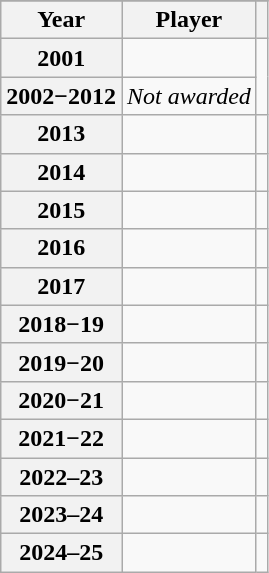<table class="wikitable sortable" style="text-align:center">
<tr>
</tr>
<tr>
<th scope="col">Year</th>
<th scope="col">Player</th>
<th scope="col" class=unsortable></th>
</tr>
<tr>
<th scope=row>2001</th>
<td></td>
<td rowspan="2"></td>
</tr>
<tr>
<th scope=row>2002−2012</th>
<td><em>Not awarded</em></td>
</tr>
<tr>
<th scope=row>2013</th>
<td></td>
<td></td>
</tr>
<tr>
<th scope=row>2014</th>
<td></td>
<td></td>
</tr>
<tr>
<th scope=row>2015</th>
<td></td>
<td></td>
</tr>
<tr>
<th scope=row>2016</th>
<td></td>
<td></td>
</tr>
<tr>
<th scope=row>2017</th>
<td></td>
<td></td>
</tr>
<tr>
<th scope=row>2018−19</th>
<td></td>
<td></td>
</tr>
<tr>
<th scope=row>2019−20</th>
<td></td>
<td></td>
</tr>
<tr>
<th scope=row>2020−21</th>
<td></td>
<td></td>
</tr>
<tr>
<th scope=row>2021−22</th>
<td></td>
<td></td>
</tr>
<tr>
<th scope=row>2022–23</th>
<td></td>
<td></td>
</tr>
<tr>
<th scope=row>2023–24</th>
<td></td>
<td></td>
</tr>
<tr>
<th scope=row>2024–25</th>
<td></td>
<td></td>
</tr>
</table>
